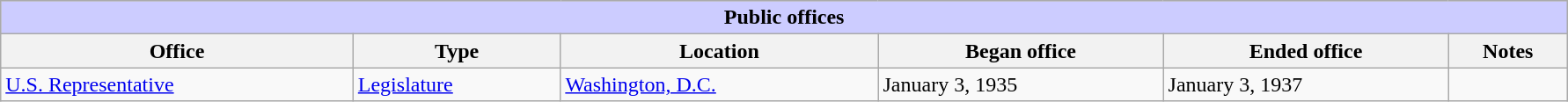<table class=wikitable style="width: 94%" style="text-align: center;" align="center">
<tr bgcolor=#cccccc>
<th colspan=7 style="background: #ccccff;">Public offices</th>
</tr>
<tr>
<th><strong>Office</strong></th>
<th><strong>Type</strong></th>
<th><strong>Location</strong></th>
<th><strong>Began office</strong></th>
<th><strong>Ended office</strong></th>
<th><strong>Notes</strong></th>
</tr>
<tr>
<td><a href='#'>U.S. Representative</a></td>
<td><a href='#'>Legislature</a></td>
<td><a href='#'>Washington, D.C.</a></td>
<td>January 3, 1935</td>
<td>January 3, 1937</td>
<td></td>
</tr>
</table>
